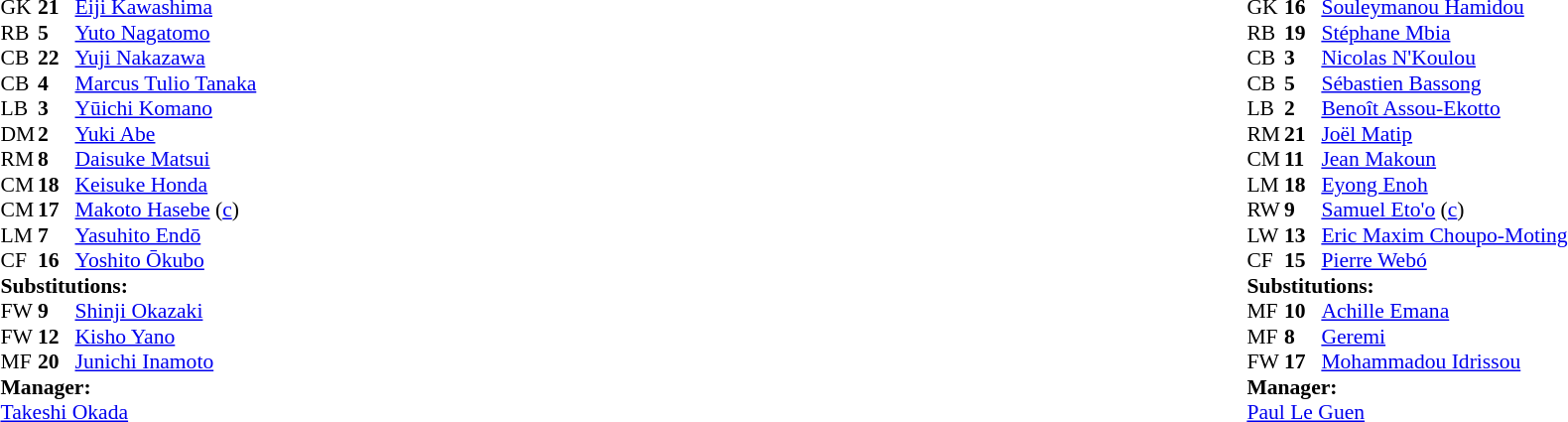<table width="100%">
<tr>
<td valign="top" width="40%"><br><table style="font-size: 90%" cellspacing="0" cellpadding="0">
<tr>
<th width="25"></th>
<th width="25"></th>
</tr>
<tr>
<td>GK</td>
<td><strong>21</strong></td>
<td><a href='#'>Eiji Kawashima</a></td>
</tr>
<tr>
<td>RB</td>
<td><strong>5</strong></td>
<td><a href='#'>Yuto Nagatomo</a></td>
</tr>
<tr>
<td>CB</td>
<td><strong>22</strong></td>
<td><a href='#'>Yuji Nakazawa</a></td>
</tr>
<tr>
<td>CB</td>
<td><strong>4</strong></td>
<td><a href='#'>Marcus Tulio Tanaka</a></td>
</tr>
<tr>
<td>LB</td>
<td><strong>3</strong></td>
<td><a href='#'>Yūichi Komano</a></td>
</tr>
<tr>
<td>DM</td>
<td><strong>2</strong></td>
<td><a href='#'>Yuki Abe</a></td>
<td></td>
</tr>
<tr>
<td>RM</td>
<td><strong>8</strong></td>
<td><a href='#'>Daisuke Matsui</a></td>
<td></td>
<td></td>
</tr>
<tr>
<td>CM</td>
<td><strong>18</strong></td>
<td><a href='#'>Keisuke Honda</a></td>
</tr>
<tr>
<td>CM</td>
<td><strong>17</strong></td>
<td><a href='#'>Makoto Hasebe</a> (<a href='#'>c</a>)</td>
<td></td>
<td></td>
</tr>
<tr>
<td>LM</td>
<td><strong>7</strong></td>
<td><a href='#'>Yasuhito Endō</a></td>
</tr>
<tr>
<td>CF</td>
<td><strong>16</strong></td>
<td><a href='#'>Yoshito Ōkubo</a></td>
<td></td>
<td></td>
</tr>
<tr>
<td colspan=3><strong>Substitutions:</strong></td>
</tr>
<tr>
<td>FW</td>
<td><strong>9</strong></td>
<td><a href='#'>Shinji Okazaki</a></td>
<td></td>
<td></td>
</tr>
<tr>
<td>FW</td>
<td><strong>12</strong></td>
<td><a href='#'>Kisho Yano</a></td>
<td></td>
<td></td>
</tr>
<tr>
<td>MF</td>
<td><strong>20</strong></td>
<td><a href='#'>Junichi Inamoto</a></td>
<td></td>
<td></td>
</tr>
<tr>
<td colspan=3><strong>Manager:</strong></td>
</tr>
<tr>
<td colspan=3><a href='#'>Takeshi Okada</a></td>
</tr>
</table>
</td>
<td valign="top"></td>
<td valign="top" width="50%"><br><table style="font-size: 90%" cellspacing="0" cellpadding="0"  align="center">
<tr>
<th width=25></th>
<th width=25></th>
</tr>
<tr>
<td>GK</td>
<td><strong>16</strong></td>
<td><a href='#'>Souleymanou Hamidou</a></td>
</tr>
<tr>
<td>RB</td>
<td><strong>19</strong></td>
<td><a href='#'>Stéphane Mbia</a></td>
</tr>
<tr>
<td>CB</td>
<td><strong>3</strong></td>
<td><a href='#'>Nicolas N'Koulou</a></td>
<td></td>
</tr>
<tr>
<td>CB</td>
<td><strong>5</strong></td>
<td><a href='#'>Sébastien Bassong</a></td>
</tr>
<tr>
<td>LB</td>
<td><strong>2</strong></td>
<td><a href='#'>Benoît Assou-Ekotto</a></td>
</tr>
<tr>
<td>RM</td>
<td><strong>21</strong></td>
<td><a href='#'>Joël Matip</a></td>
<td></td>
<td></td>
</tr>
<tr>
<td>CM</td>
<td><strong>11</strong></td>
<td><a href='#'>Jean Makoun</a></td>
<td></td>
<td></td>
</tr>
<tr>
<td>LM</td>
<td><strong>18</strong></td>
<td><a href='#'>Eyong Enoh</a></td>
</tr>
<tr>
<td>RW</td>
<td><strong>9</strong></td>
<td><a href='#'>Samuel Eto'o</a> (<a href='#'>c</a>)</td>
</tr>
<tr>
<td>LW</td>
<td><strong>13</strong></td>
<td><a href='#'>Eric Maxim Choupo-Moting</a></td>
<td></td>
<td></td>
</tr>
<tr>
<td>CF</td>
<td><strong>15</strong></td>
<td><a href='#'>Pierre Webó</a></td>
</tr>
<tr>
<td colspan=3><strong>Substitutions:</strong></td>
</tr>
<tr>
<td>MF</td>
<td><strong>10</strong></td>
<td><a href='#'>Achille Emana</a></td>
<td></td>
<td></td>
</tr>
<tr>
<td>MF</td>
<td><strong>8</strong></td>
<td><a href='#'>Geremi</a></td>
<td></td>
<td></td>
</tr>
<tr>
<td>FW</td>
<td><strong>17</strong></td>
<td><a href='#'>Mohammadou Idrissou</a></td>
<td></td>
<td></td>
</tr>
<tr>
<td colspan=3><strong>Manager:</strong></td>
</tr>
<tr>
<td colspan=4> <a href='#'>Paul Le Guen</a></td>
</tr>
</table>
</td>
</tr>
</table>
